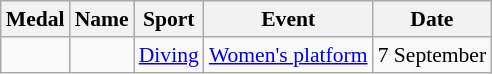<table class="wikitable sortable" style="font-size:90%">
<tr>
<th>Medal</th>
<th>Name</th>
<th>Sport</th>
<th>Event</th>
<th>Date</th>
</tr>
<tr>
<td></td>
<td></td>
<td><a href='#'>Diving</a></td>
<td><a href='#'>Women's platform</a></td>
<td>7 September</td>
</tr>
</table>
